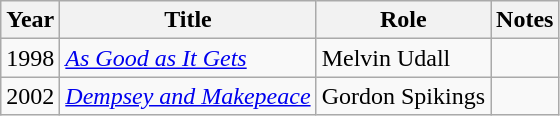<table class="wikitable sortable">
<tr>
<th>Year</th>
<th>Title</th>
<th>Role</th>
<th class="unsortable">Notes</th>
</tr>
<tr>
<td>1998</td>
<td><em><a href='#'>As Good as It Gets</a></em></td>
<td>Melvin Udall</td>
<td></td>
</tr>
<tr>
<td>2002</td>
<td><em><a href='#'>Dempsey and Makepeace</a></em></td>
<td>Gordon Spikings</td>
<td></td>
</tr>
</table>
